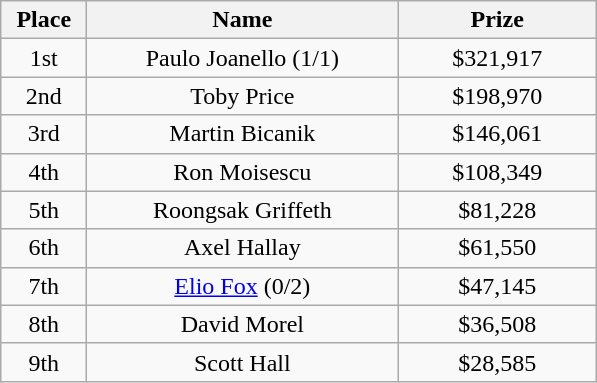<table class="wikitable">
<tr>
<th width="50">Place</th>
<th width="200">Name</th>
<th width="125">Prize</th>
</tr>
<tr>
<td align = "center">1st</td>
<td align = "center">Paulo Joanello (1/1)</td>
<td align="center">$321,917</td>
</tr>
<tr>
<td align = "center">2nd</td>
<td align = "center">Toby Price</td>
<td align="center">$198,970</td>
</tr>
<tr>
<td align = "center">3rd</td>
<td align = "center">Martin Bicanik</td>
<td align="center">$146,061</td>
</tr>
<tr>
<td align = "center">4th</td>
<td align = "center">Ron Moisescu</td>
<td align="center">$108,349</td>
</tr>
<tr>
<td align = "center">5th</td>
<td align = "center">Roongsak Griffeth</td>
<td align="center">$81,228</td>
</tr>
<tr>
<td align = "center">6th</td>
<td align = "center">Axel Hallay</td>
<td align="center">$61,550</td>
</tr>
<tr>
<td align = "center">7th</td>
<td align = "center"><a href='#'>Elio Fox</a> (0/2)</td>
<td align="center">$47,145</td>
</tr>
<tr>
<td align = "center">8th</td>
<td align = "center">David Morel</td>
<td align="center">$36,508</td>
</tr>
<tr>
<td align = "center">9th</td>
<td align = "center">Scott Hall</td>
<td align="center">$28,585</td>
</tr>
</table>
